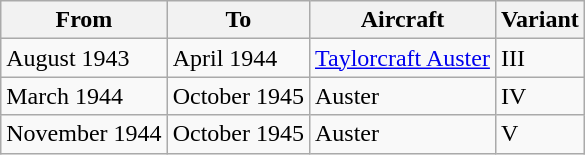<table class="wikitable">
<tr>
<th>From</th>
<th>To</th>
<th>Aircraft</th>
<th>Variant</th>
</tr>
<tr>
<td>August 1943</td>
<td>April 1944</td>
<td><a href='#'>Taylorcraft Auster</a></td>
<td>III</td>
</tr>
<tr>
<td>March 1944</td>
<td>October 1945</td>
<td>Auster</td>
<td>IV</td>
</tr>
<tr>
<td>November 1944</td>
<td>October 1945</td>
<td>Auster</td>
<td>V</td>
</tr>
</table>
